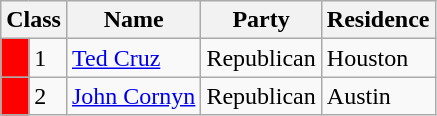<table class="wikitable">
<tr>
<th colspan="2">Class</th>
<th>Name</th>
<th>Party</th>
<th>Residence</th>
</tr>
<tr>
<td bgcolor=red> </td>
<td>1</td>
<td><a href='#'>Ted Cruz</a></td>
<td>Republican</td>
<td>Houston</td>
</tr>
<tr>
<td bgcolor=red> </td>
<td>2</td>
<td><a href='#'>John Cornyn</a></td>
<td>Republican</td>
<td>Austin</td>
</tr>
</table>
